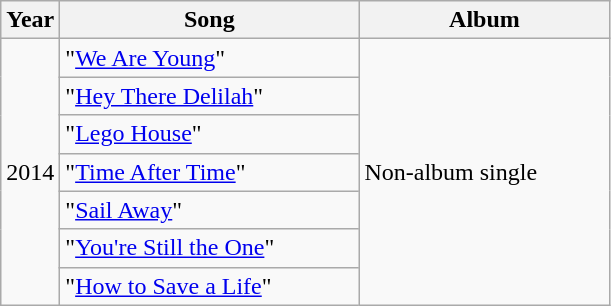<table class="wikitable">
<tr>
<th>Year</th>
<th style="width:12em;">Song</th>
<th style="width:10em;">Album</th>
</tr>
<tr>
<td rowspan="7">2014</td>
<td>"<a href='#'>We Are Young</a>"</td>
<td rowspan="7">Non-album single</td>
</tr>
<tr>
<td>"<a href='#'>Hey There Delilah</a>"</td>
</tr>
<tr>
<td>"<a href='#'>Lego House</a>"</td>
</tr>
<tr>
<td>"<a href='#'>Time After Time</a>"</td>
</tr>
<tr>
<td>"<a href='#'>Sail Away</a>"</td>
</tr>
<tr>
<td>"<a href='#'>You're Still the One</a>"</td>
</tr>
<tr>
<td>"<a href='#'>How to Save a Life</a>"</td>
</tr>
</table>
